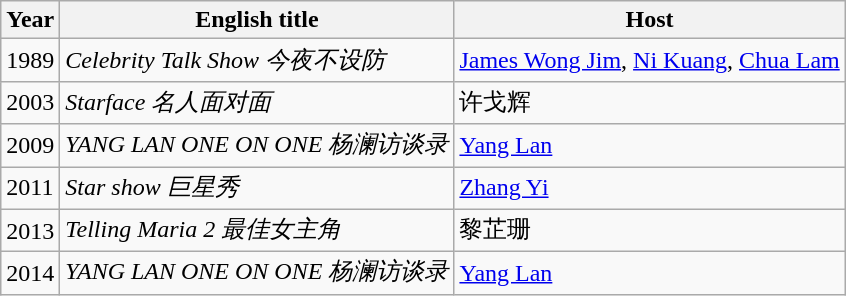<table class="wikitable sortable">
<tr>
<th>Year</th>
<th>English title</th>
<th>Host</th>
</tr>
<tr>
<td>1989</td>
<td><em>Celebrity Talk Show 今夜不设防</em></td>
<td><a href='#'>James Wong Jim</a>, <a href='#'>Ni Kuang</a>, <a href='#'>Chua Lam</a></td>
</tr>
<tr>
<td>2003</td>
<td><em>Starface 名人面对面</em></td>
<td>许戈辉</td>
</tr>
<tr>
<td>2009</td>
<td><em>YANG LAN ONE ON ONE 杨澜访谈录</em></td>
<td><a href='#'>Yang Lan</a></td>
</tr>
<tr>
<td>2011</td>
<td><em>Star show 巨星秀</em></td>
<td><a href='#'>Zhang Yi</a></td>
</tr>
<tr>
<td>2013</td>
<td><em>Telling Maria 2 最佳女主角</em></td>
<td>黎芷珊</td>
</tr>
<tr>
<td>2014</td>
<td><em>YANG LAN ONE ON ONE 杨澜访谈录</em></td>
<td><a href='#'>Yang Lan</a></td>
</tr>
</table>
